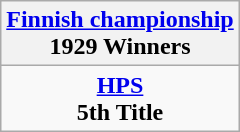<table class="wikitable" style="text-align: center; margin: 0 auto;">
<tr>
<th><a href='#'>Finnish championship</a><br>1929 Winners</th>
</tr>
<tr>
<td><strong><a href='#'>HPS</a><br>5th Title</strong></td>
</tr>
</table>
